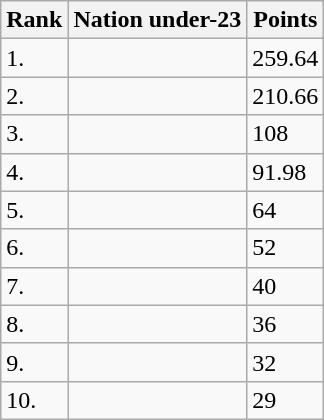<table class="wikitable sortable">
<tr>
<th>Rank</th>
<th>Nation under-23</th>
<th>Points</th>
</tr>
<tr>
<td>1.</td>
<td></td>
<td>259.64</td>
</tr>
<tr>
<td>2.</td>
<td></td>
<td>210.66</td>
</tr>
<tr>
<td>3.</td>
<td></td>
<td>108</td>
</tr>
<tr>
<td>4.</td>
<td></td>
<td>91.98</td>
</tr>
<tr>
<td>5.</td>
<td></td>
<td>64</td>
</tr>
<tr>
<td>6.</td>
<td></td>
<td>52</td>
</tr>
<tr>
<td>7.</td>
<td></td>
<td>40</td>
</tr>
<tr>
<td>8.</td>
<td></td>
<td>36</td>
</tr>
<tr>
<td>9.</td>
<td></td>
<td>32</td>
</tr>
<tr>
<td>10.</td>
<td></td>
<td>29</td>
</tr>
</table>
